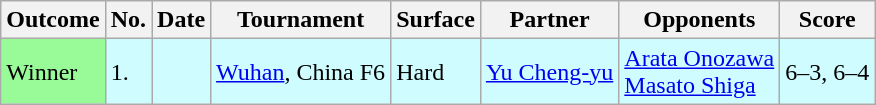<table class=wikitable>
<tr>
<th>Outcome</th>
<th>No.</th>
<th>Date</th>
<th>Tournament</th>
<th>Surface</th>
<th>Partner</th>
<th>Opponents</th>
<th>Score</th>
</tr>
<tr style="background:#cffcff;">
<td bgcolor=98FB98>Winner</td>
<td>1.</td>
<td></td>
<td> <a href='#'>Wuhan</a>, China F6</td>
<td>Hard</td>
<td> <a href='#'>Yu Cheng-yu</a></td>
<td> <a href='#'>Arata Onozawa</a><br> <a href='#'>Masato Shiga</a></td>
<td>6–3, 6–4</td>
</tr>
</table>
